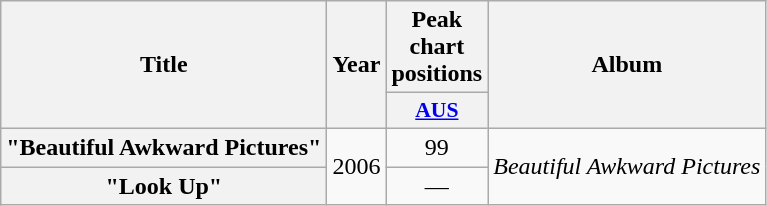<table class="wikitable plainrowheaders" style="text-align:center;">
<tr>
<th scope="col" rowspan="2">Title</th>
<th scope="col" rowspan="2">Year</th>
<th scope="col" colspan="1">Peak chart positions</th>
<th scope="col" rowspan="2">Album</th>
</tr>
<tr>
<th scope="col" style="width:3em;font-size:90%;"><a href='#'>AUS</a><br></th>
</tr>
<tr>
<th scope="row">"Beautiful Awkward Pictures"</th>
<td rowspan="2">2006</td>
<td>99</td>
<td rowspan="2"><em>Beautiful Awkward Pictures</em></td>
</tr>
<tr>
<th scope="row">"Look Up"</th>
<td>—</td>
</tr>
</table>
